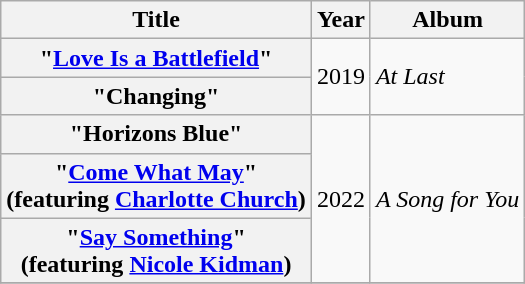<table class="wikitable plainrowheaders">
<tr>
<th scope="col">Title</th>
<th scope="col">Year</th>
<th scope="col">Album</th>
</tr>
<tr>
<th scope="row">"<a href='#'>Love Is a Battlefield</a>"</th>
<td rowspan="2">2019</td>
<td rowspan="2"><em>At Last</em></td>
</tr>
<tr>
<th scope="row">"Changing"</th>
</tr>
<tr>
<th scope="row">"Horizons Blue"</th>
<td rowspan="3">2022</td>
<td rowspan="3"><em>A Song for You</em></td>
</tr>
<tr>
<th scope="row">"<a href='#'>Come What May</a>" <br>(featuring <a href='#'>Charlotte Church</a>)</th>
</tr>
<tr>
<th scope="row">"<a href='#'>Say Something</a>" <br>(featuring <a href='#'>Nicole Kidman</a>)</th>
</tr>
<tr>
</tr>
</table>
